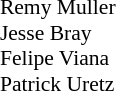<table width="100%">
<tr>
<td valign="top" width="50%"><br><table style="font-size:90%" cellspacing="0" cellpadding="0">
<tr>
<td colspan=4></td>
</tr>
<tr>
<th width=15></th>
<th width=15></th>
</tr>
<tr>
<td></td>
<td><strong></strong></td>
<td></td>
</tr>
<tr>
<td></td>
<td><strong></strong></td>
<td></td>
</tr>
<tr>
<td></td>
<td><strong></strong></td>
<td></td>
</tr>
<tr>
<td></td>
<td><strong></strong></td>
<td></td>
</tr>
<tr>
</tr>
</table>
</td>
<td valign="top" width="50%"><br><table style="font-size: 90%" cellspacing="0" cellpadding="0" align=center>
<tr>
<td colspan="3"></td>
</tr>
<tr>
<th width=25></th>
<th width=25></th>
</tr>
<tr>
<td></td>
<td></td>
<td> Remy Muller</td>
</tr>
<tr>
<td></td>
<td></td>
<td> Jesse Bray</td>
</tr>
<tr>
<td></td>
<td></td>
<td> Felipe Viana</td>
</tr>
<tr>
<td></td>
<td></td>
<td> Patrick Uretz</td>
</tr>
<tr>
</tr>
</table>
</td>
</tr>
</table>
